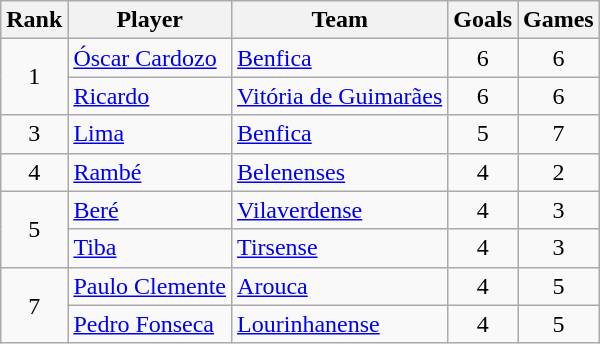<table class="wikitable" style="text-align:center;">
<tr>
<th>Rank</th>
<th>Player</th>
<th>Team</th>
<th>Goals</th>
<th>Games</th>
</tr>
<tr>
<td rowspan="2">1</td>
<td style="text-align:left;"> <a href='#'>Óscar Cardozo</a></td>
<td style="text-align:left;"><a href='#'>Benfica</a></td>
<td>6</td>
<td>6</td>
</tr>
<tr>
<td style="text-align:left;"> <a href='#'>Ricardo</a></td>
<td style="text-align:left;"><a href='#'>Vitória de Guimarães</a></td>
<td>6</td>
<td>6</td>
</tr>
<tr>
<td>3</td>
<td style="text-align:left;"> <a href='#'>Lima</a></td>
<td style="text-align:left;"><a href='#'>Benfica</a></td>
<td>5</td>
<td>7</td>
</tr>
<tr>
<td>4</td>
<td style="text-align:left;"> <a href='#'>Rambé</a></td>
<td style="text-align:left;"><a href='#'>Belenenses</a></td>
<td>4</td>
<td>2</td>
</tr>
<tr>
<td rowspan=2>5</td>
<td style="text-align:left;"> <a href='#'>Beré</a></td>
<td style="text-align:left;"><a href='#'>Vilaverdense</a></td>
<td>4</td>
<td>3</td>
</tr>
<tr>
<td style="text-align:left;"> <a href='#'>Tiba</a></td>
<td style="text-align:left;"><a href='#'>Tirsense</a></td>
<td>4</td>
<td>3</td>
</tr>
<tr>
<td rowspan=2>7</td>
<td style="text-align:left;"> <a href='#'>Paulo Clemente</a></td>
<td style="text-align:left;"><a href='#'>Arouca</a></td>
<td>4</td>
<td>5</td>
</tr>
<tr>
<td style="text-align:left;"> <a href='#'>Pedro Fonseca</a></td>
<td style="text-align:left;"><a href='#'>Lourinhanense</a></td>
<td>4</td>
<td>5</td>
</tr>
</table>
